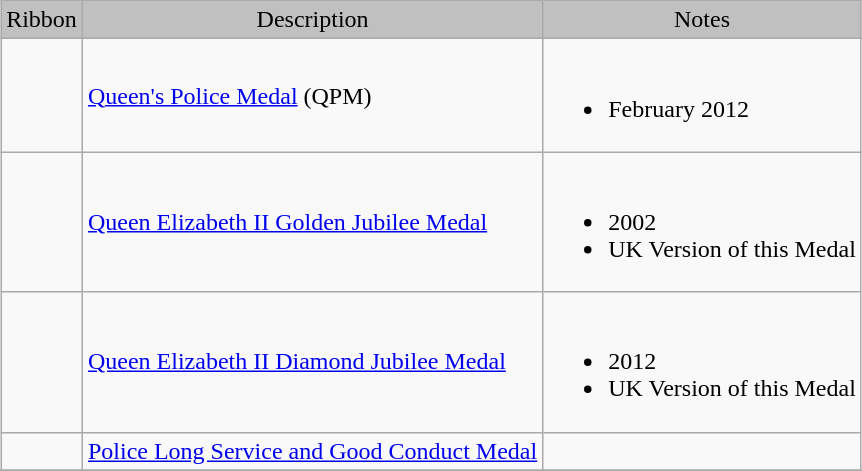<table class="wikitable" style="margin:1em auto;">
<tr style="background:silver;" align="center">
<td>Ribbon</td>
<td>Description</td>
<td>Notes</td>
</tr>
<tr>
<td></td>
<td><a href='#'>Queen's Police Medal</a> (QPM)</td>
<td><br><ul><li>February 2012</li></ul></td>
</tr>
<tr>
<td></td>
<td><a href='#'>Queen Elizabeth II Golden Jubilee Medal</a></td>
<td><br><ul><li>2002</li><li>UK Version of this Medal</li></ul></td>
</tr>
<tr>
<td></td>
<td><a href='#'>Queen Elizabeth II Diamond Jubilee Medal</a></td>
<td><br><ul><li>2012</li><li>UK Version of this Medal</li></ul></td>
</tr>
<tr>
<td></td>
<td><a href='#'>Police Long Service and Good Conduct Medal</a></td>
<td></td>
</tr>
<tr>
</tr>
</table>
